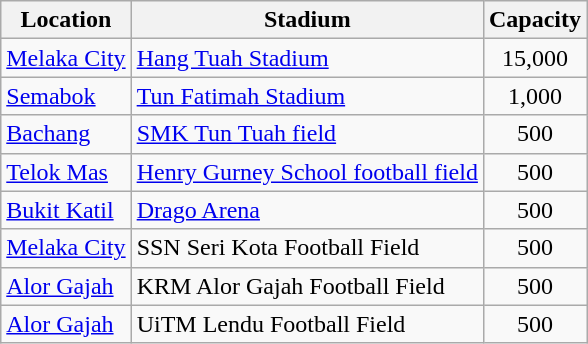<table class="wikitable">
<tr>
<th>Location</th>
<th>Stadium</th>
<th>Capacity</th>
</tr>
<tr>
<td> <a href='#'>Melaka City</a></td>
<td><a href='#'>Hang Tuah Stadium</a></td>
<td align="center">15,000</td>
</tr>
<tr>
<td> <a href='#'>Semabok</a></td>
<td><a href='#'>Tun Fatimah Stadium</a></td>
<td align="center">1,000</td>
</tr>
<tr>
<td> <a href='#'>Bachang</a></td>
<td><a href='#'>SMK Tun Tuah field</a></td>
<td align="center">500</td>
</tr>
<tr>
<td> <a href='#'>Telok Mas</a></td>
<td><a href='#'>Henry Gurney School football field</a></td>
<td align="center">500</td>
</tr>
<tr>
<td> <a href='#'>Bukit Katil</a></td>
<td><a href='#'>Drago Arena</a></td>
<td align="center">500</td>
</tr>
<tr>
<td> <a href='#'>Melaka City</a></td>
<td>SSN Seri Kota Football Field</td>
<td align="center">500</td>
</tr>
<tr>
<td> <a href='#'>Alor Gajah</a></td>
<td>KRM Alor Gajah Football Field</td>
<td align="center">500</td>
</tr>
<tr>
<td> <a href='#'>Alor Gajah</a></td>
<td>UiTM Lendu Football Field</td>
<td align="center">500</td>
</tr>
</table>
